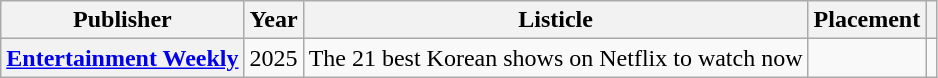<table class="wikitable plainrowheaders sortable">
<tr>
<th scope="col">Publisher</th>
<th scope="col">Year</th>
<th scope="col">Listicle</th>
<th scope="col">Placement</th>
<th scope="col" class="unsortable"></th>
</tr>
<tr>
<th scope="row"><a href='#'>Entertainment Weekly</a></th>
<td>2025</td>
<td>The 21 best Korean shows on Netflix to watch now</td>
<td></td>
<td></td>
</tr>
</table>
